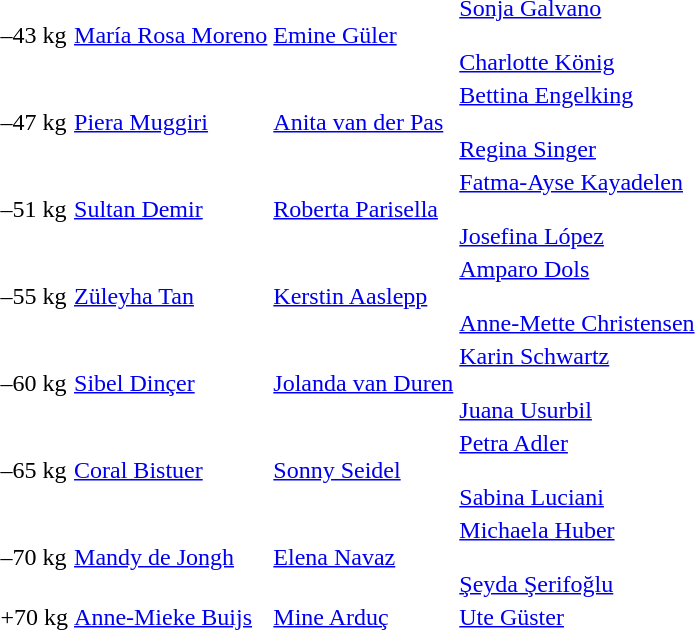<table>
<tr>
<td>–43 kg</td>
<td><a href='#'>María Rosa Moreno</a> <br> </td>
<td><a href='#'>Emine Güler</a> <br> </td>
<td><a href='#'>Sonja Galvano</a> <br><br> <a href='#'>Charlotte König</a> <br> </td>
</tr>
<tr>
<td>–47 kg</td>
<td><a href='#'>Piera Muggiri</a> <br> </td>
<td><a href='#'>Anita van der Pas</a> <br> </td>
<td><a href='#'>Bettina Engelking</a> <br><br> <a href='#'>Regina Singer</a> <br> </td>
</tr>
<tr>
<td>–51 kg</td>
<td><a href='#'>Sultan Demir</a> <br> </td>
<td><a href='#'>Roberta Parisella</a> <br> </td>
<td><a href='#'>Fatma-Ayse Kayadelen</a> <br><br> <a href='#'>Josefina López</a> <br> </td>
</tr>
<tr>
<td>–55 kg</td>
<td><a href='#'>Züleyha Tan</a> <br> </td>
<td><a href='#'>Kerstin Aaslepp</a> <br> </td>
<td><a href='#'>Amparo Dols</a> <br><br> <a href='#'>Anne-Mette Christensen</a> <br> </td>
</tr>
<tr>
<td>–60 kg</td>
<td><a href='#'>Sibel Dinçer</a> <br> </td>
<td><a href='#'>Jolanda van Duren</a> <br> </td>
<td><a href='#'>Karin Schwartz</a> <br> <br> <a href='#'>Juana Usurbil</a> <br> </td>
</tr>
<tr>
<td>–65 kg</td>
<td><a href='#'>Coral Bistuer</a> <br> </td>
<td><a href='#'>Sonny Seidel</a> <br> </td>
<td><a href='#'>Petra Adler</a> <br><br> <a href='#'>Sabina Luciani</a> <br> </td>
</tr>
<tr>
<td>–70 kg</td>
<td><a href='#'>Mandy de Jongh</a> <br> </td>
<td><a href='#'>Elena Navaz</a> <br> </td>
<td><a href='#'>Michaela Huber</a> <br><br> <a href='#'>Şeyda Şerifoğlu</a> <br> </td>
</tr>
<tr>
<td>+70 kg</td>
<td><a href='#'>Anne-Mieke Buijs</a> <br> </td>
<td><a href='#'>Mine Arduç</a> <br> </td>
<td><a href='#'>Ute Güster</a> <br></td>
</tr>
</table>
